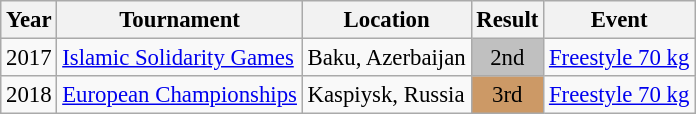<table class="wikitable" style="font-size:95%;">
<tr>
<th>Year</th>
<th>Tournament</th>
<th>Location</th>
<th>Result</th>
<th>Event</th>
</tr>
<tr>
<td>2017</td>
<td><a href='#'>Islamic Solidarity Games</a></td>
<td> Baku, Azerbaijan</td>
<td align="center" bgcolor="silver">2nd</td>
<td><a href='#'>Freestyle 70 kg</a></td>
</tr>
<tr>
<td>2018</td>
<td><a href='#'>European Championships</a></td>
<td> Kaspiysk, Russia</td>
<td align="center" bgcolor="cc9966">3rd</td>
<td><a href='#'>Freestyle 70 kg</a></td>
</tr>
</table>
